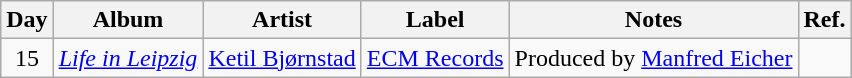<table class="wikitable">
<tr>
<th>Day</th>
<th>Album</th>
<th>Artist</th>
<th>Label</th>
<th>Notes</th>
<th>Ref.</th>
</tr>
<tr>
<td rowspan="1" style="text-align:center;">15</td>
<td><em><a href='#'>Life in Leipzig</a></em></td>
<td><a href='#'>Ketil Bjørnstad</a></td>
<td><a href='#'>ECM Records</a></td>
<td>Produced by <a href='#'>Manfred Eicher</a></td>
<td style="text-align:center;"></td>
</tr>
</table>
